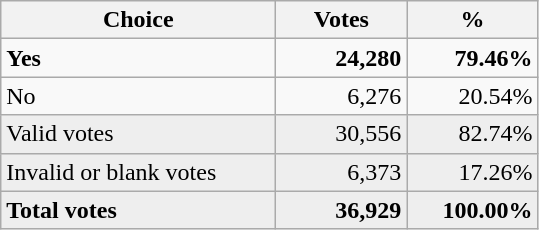<table class="wikitable">
<tr>
<th style=width:11em>Choice</th>
<th style=width:5em>Votes</th>
<th style=width:5em>%</th>
</tr>
<tr>
<td> <strong>Yes</strong></td>
<td style="text-align: right;"><strong>24,280</strong></td>
<td style="text-align: right;"><strong>79.46%</strong></td>
</tr>
<tr>
<td> No</td>
<td style="text-align: right;">6,276</td>
<td style="text-align: right;">20.54%</td>
</tr>
<tr style="background-color:#eeeeee" |>
<td>Valid votes</td>
<td style="text-align: right;">30,556</td>
<td style="text-align: right;">82.74%</td>
</tr>
<tr style="background-color:#eeeeee" |>
<td>Invalid or blank votes</td>
<td style="text-align: right;">6,373</td>
<td style="text-align: right;">17.26%</td>
</tr>
<tr style="background-color:#eeeeee" |>
<td><strong>Total votes </strong></td>
<td style="text-align: right;"><strong>36,929</strong></td>
<td style="text-align: right;"><strong>100.00%</strong></td>
</tr>
</table>
